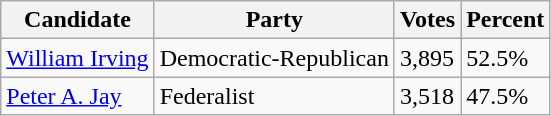<table class=wikitable>
<tr>
<th>Candidate</th>
<th>Party</th>
<th>Votes</th>
<th>Percent</th>
</tr>
<tr>
<td><a href='#'>William Irving</a></td>
<td>Democratic-Republican</td>
<td>3,895</td>
<td>52.5%</td>
</tr>
<tr>
<td><a href='#'>Peter A. Jay</a></td>
<td>Federalist</td>
<td>3,518</td>
<td>47.5%</td>
</tr>
</table>
